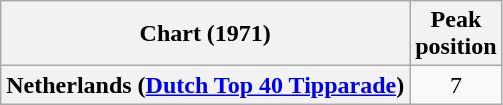<table class="wikitable sortable plainrowheaders">
<tr>
<th scope="col">Chart (1971)</th>
<th scope="col">Peak<br>position</th>
</tr>
<tr>
<th scope="row">Netherlands (<a href='#'>Dutch Top 40 Tipparade</a>)</th>
<td align="center">7</td>
</tr>
</table>
